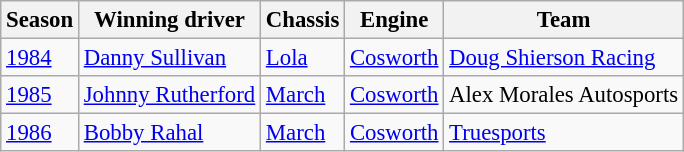<table class="wikitable" style="font-size: 95%;">
<tr>
<th>Season</th>
<th>Winning driver</th>
<th>Chassis</th>
<th>Engine</th>
<th>Team</th>
</tr>
<tr>
<td><a href='#'>1984</a></td>
<td> <a href='#'>Danny Sullivan</a></td>
<td><a href='#'>Lola</a></td>
<td><a href='#'>Cosworth</a></td>
<td><a href='#'>Doug Shierson Racing</a></td>
</tr>
<tr>
<td><a href='#'>1985</a></td>
<td> <a href='#'>Johnny Rutherford</a></td>
<td><a href='#'>March</a></td>
<td><a href='#'>Cosworth</a></td>
<td>Alex Morales Autosports</td>
</tr>
<tr>
<td><a href='#'>1986</a></td>
<td> <a href='#'>Bobby Rahal</a></td>
<td><a href='#'>March</a></td>
<td><a href='#'>Cosworth</a></td>
<td><a href='#'>Truesports</a></td>
</tr>
</table>
